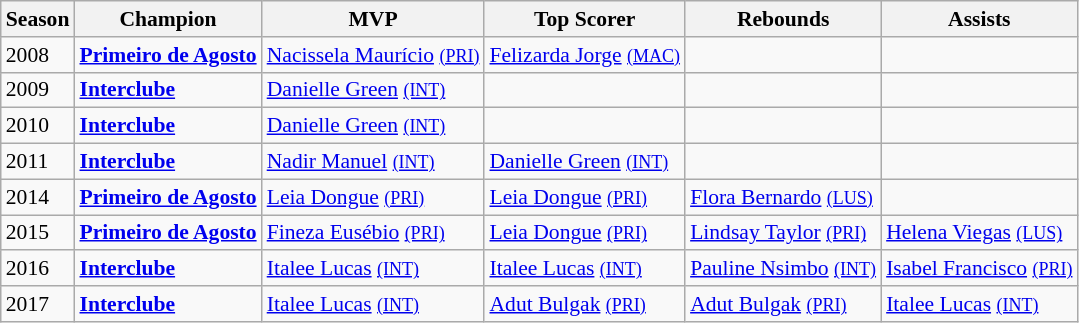<table class="wikitable" style="font-size:90%;">
<tr>
<th>Season</th>
<th>Champion</th>
<th>MVP</th>
<th>Top Scorer</th>
<th>Rebounds</th>
<th>Assists</th>
</tr>
<tr>
<td>2008</td>
<td><strong><a href='#'>Primeiro de Agosto</a></strong></td>
<td> <a href='#'>Nacissela Maurício</a> <small><a href='#'>(PRI)</a></small></td>
<td> <a href='#'>Felizarda Jorge</a> <small><a href='#'>(MAC)</a></small></td>
<td></td>
<td></td>
</tr>
<tr>
<td>2009</td>
<td><strong><a href='#'>Interclube</a></strong></td>
<td> <a href='#'>Danielle Green</a> <small><a href='#'>(INT)</a></small></td>
<td></td>
<td></td>
<td></td>
</tr>
<tr>
<td>2010</td>
<td><strong><a href='#'>Interclube</a></strong></td>
<td> <a href='#'>Danielle Green</a> <small><a href='#'>(INT)</a></small></td>
<td></td>
<td></td>
<td></td>
</tr>
<tr>
<td>2011</td>
<td><strong><a href='#'>Interclube</a></strong></td>
<td> <a href='#'>Nadir Manuel</a> <small><a href='#'>(INT)</a></small></td>
<td> <a href='#'>Danielle Green</a> <small><a href='#'>(INT)</a></small></td>
<td></td>
<td></td>
</tr>
<tr>
<td>2014 </td>
<td><strong><a href='#'>Primeiro de Agosto</a></strong></td>
<td> <a href='#'>Leia Dongue</a> <small><a href='#'>(PRI)</a></small></td>
<td> <a href='#'>Leia Dongue</a> <small><a href='#'>(PRI)</a></small></td>
<td> <a href='#'>Flora Bernardo</a> <small><a href='#'>(LUS)</a></small></td>
<td></td>
</tr>
<tr>
<td>2015</td>
<td><strong><a href='#'>Primeiro de Agosto</a></strong></td>
<td> <a href='#'>Fineza Eusébio</a> <small><a href='#'>(PRI)</a></small></td>
<td> <a href='#'>Leia Dongue</a> <small><a href='#'>(PRI)</a></small></td>
<td> <a href='#'>Lindsay Taylor</a> <small><a href='#'>(PRI)</a></small></td>
<td> <a href='#'>Helena Viegas</a> <small><a href='#'>(LUS)</a></small></td>
</tr>
<tr>
<td>2016</td>
<td><strong><a href='#'>Interclube</a></strong></td>
<td> <a href='#'>Italee Lucas</a> <small><a href='#'>(INT)</a></small></td>
<td> <a href='#'>Italee Lucas</a> <small><a href='#'>(INT)</a></small></td>
<td> <a href='#'>Pauline Nsimbo</a> <small><a href='#'>(INT)</a></small></td>
<td> <a href='#'>Isabel Francisco</a> <small><a href='#'>(PRI)</a></small></td>
</tr>
<tr>
<td>2017</td>
<td><strong><a href='#'>Interclube</a></strong></td>
<td> <a href='#'>Italee Lucas</a> <small><a href='#'>(INT)</a></small></td>
<td> <a href='#'>Adut Bulgak</a> <small><a href='#'>(PRI)</a></small></td>
<td> <a href='#'>Adut Bulgak</a> <small><a href='#'>(PRI)</a></small></td>
<td> <a href='#'>Italee Lucas</a> <small><a href='#'>(INT)</a></small></td>
</tr>
</table>
